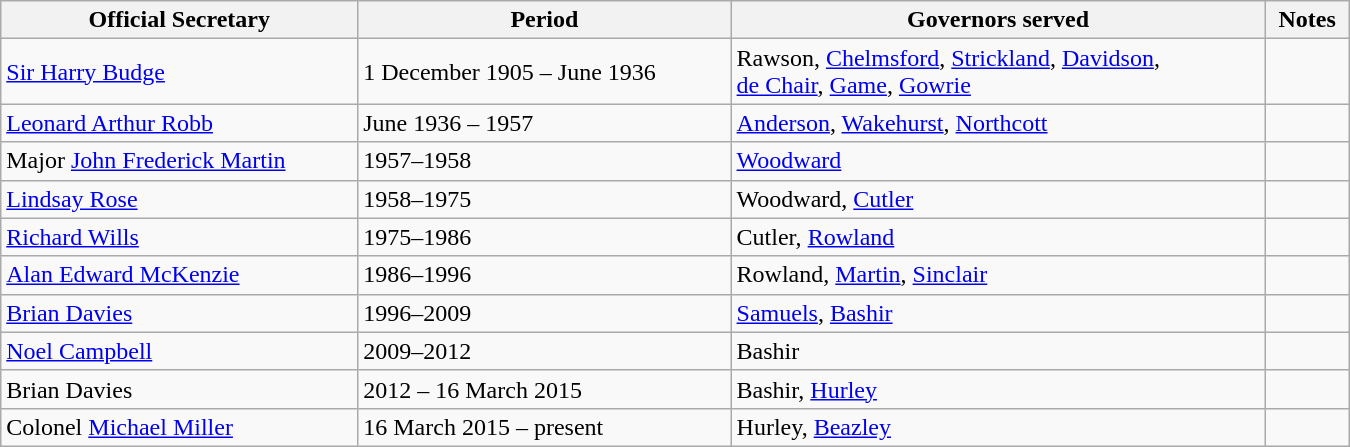<table class="wikitable" width=900px>
<tr>
<th>Official Secretary</th>
<th>Period</th>
<th>Governors served</th>
<th>Notes</th>
</tr>
<tr ->
<td><a href='#'>Sir Harry Budge</a> </td>
<td>1 December 1905 – June 1936</td>
<td>Rawson, <a href='#'>Chelmsford</a>, <a href='#'>Strickland</a>, <a href='#'>Davidson</a>,<br><a href='#'>de Chair</a>, <a href='#'>Game</a>, <a href='#'>Gowrie</a></td>
<td></td>
</tr>
<tr ->
<td><a href='#'>Leonard Arthur Robb</a> </td>
<td>June 1936 – 1957</td>
<td><a href='#'>Anderson</a>, <a href='#'>Wakehurst</a>, <a href='#'>Northcott</a></td>
<td></td>
</tr>
<tr ->
<td>Major <a href='#'>John Frederick Martin</a> </td>
<td>1957–1958</td>
<td><a href='#'>Woodward</a></td>
<td></td>
</tr>
<tr ->
<td><a href='#'>Lindsay Rose</a> </td>
<td>1958–1975</td>
<td>Woodward, <a href='#'>Cutler</a></td>
<td></td>
</tr>
<tr ->
<td><a href='#'>Richard Wills</a> </td>
<td>1975–1986</td>
<td>Cutler, <a href='#'>Rowland</a></td>
<td></td>
</tr>
<tr ->
<td><a href='#'>Alan Edward McKenzie</a></td>
<td>1986–1996</td>
<td>Rowland, <a href='#'>Martin</a>, <a href='#'>Sinclair</a></td>
<td></td>
</tr>
<tr ->
<td><a href='#'>Brian Davies</a> </td>
<td>1996–2009</td>
<td><a href='#'>Samuels</a>, <a href='#'>Bashir</a></td>
<td></td>
</tr>
<tr ->
<td><a href='#'>Noel Campbell</a></td>
<td>2009–2012</td>
<td>Bashir</td>
<td></td>
</tr>
<tr ->
<td>Brian Davies </td>
<td>2012 – 16 March 2015</td>
<td>Bashir, <a href='#'>Hurley</a></td>
<td></td>
</tr>
<tr ->
<td>Colonel <a href='#'>Michael Miller</a> </td>
<td>16 March 2015 – present</td>
<td>Hurley, <a href='#'>Beazley</a></td>
<td></td>
</tr>
</table>
